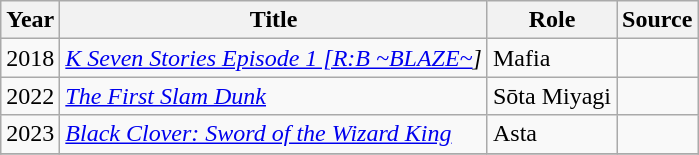<table class="wikitable sortable plainrowheaders">
<tr>
<th>Year</th>
<th>Title</th>
<th>Role</th>
<th class="unsortable">Source</th>
</tr>
<tr>
<td>2018</td>
<td><em><a href='#'>K Seven Stories Episode 1 [R:B ~BLAZE~</a>]</em></td>
<td>Mafia</td>
<td></td>
</tr>
<tr>
<td>2022</td>
<td><em><a href='#'>The First Slam Dunk</a></em></td>
<td>Sōta Miyagi</td>
<td></td>
</tr>
<tr>
<td>2023</td>
<td><em><a href='#'>Black Clover: Sword of the Wizard King</a></em></td>
<td>Asta</td>
<td></td>
</tr>
<tr>
</tr>
</table>
